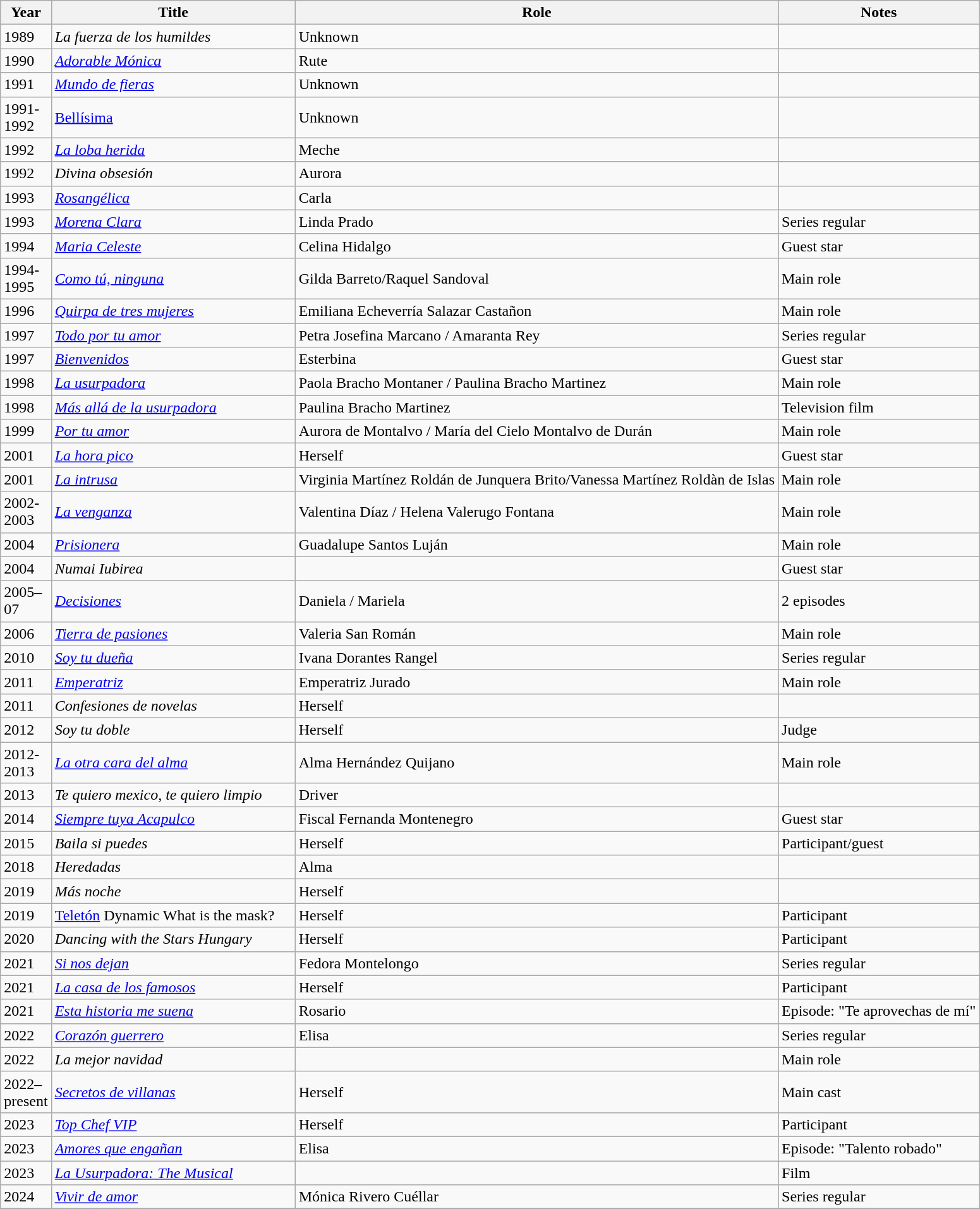<table class="wikitable sortable">
<tr>
<th width="42">Year</th>
<th width="250">Title</th>
<th>Role</th>
<th class="unsortable">Notes</th>
</tr>
<tr>
<td>1989</td>
<td><em>La fuerza de los humildes</em></td>
<td>Unknown</td>
<td></td>
</tr>
<tr>
<td>1990</td>
<td><em><a href='#'>Adorable Mónica</a></em></td>
<td>Rute</td>
<td></td>
</tr>
<tr>
<td>1991</td>
<td><em><a href='#'>Mundo de fieras</a></em></td>
<td>Unknown</td>
<td></td>
</tr>
<tr>
<td>1991-1992</td>
<td><a href='#'>Bellísima</a></td>
<td>Unknown</td>
<td></td>
</tr>
<tr>
<td>1992</td>
<td><em><a href='#'>La loba herida</a></em></td>
<td>Meche</td>
<td></td>
</tr>
<tr>
<td>1992</td>
<td><em>Divina obsesión</em></td>
<td>Aurora</td>
<td></td>
</tr>
<tr>
<td>1993</td>
<td><em><a href='#'>Rosangélica</a></em></td>
<td>Carla</td>
<td></td>
</tr>
<tr>
<td>1993</td>
<td><em><a href='#'>Morena Clara</a></em></td>
<td>Linda Prado</td>
<td>Series regular</td>
</tr>
<tr>
<td>1994</td>
<td><em><a href='#'>Maria Celeste</a></em></td>
<td>Celina Hidalgo</td>
<td>Guest star</td>
</tr>
<tr>
<td>1994-1995</td>
<td><em><a href='#'>Como tú, ninguna</a></em></td>
<td>Gilda Barreto/Raquel Sandoval</td>
<td>Main role</td>
</tr>
<tr>
<td>1996</td>
<td><em><a href='#'>Quirpa de tres mujeres</a></em></td>
<td>Emiliana Echeverría Salazar Castañon</td>
<td>Main role</td>
</tr>
<tr>
<td>1997</td>
<td><em><a href='#'>Todo por tu amor</a></em></td>
<td>Petra Josefina Marcano / Amaranta Rey</td>
<td>Series regular</td>
</tr>
<tr>
<td>1997</td>
<td><em><a href='#'>Bienvenidos</a></em></td>
<td>Esterbina</td>
<td>Guest star</td>
</tr>
<tr>
<td>1998</td>
<td><em><a href='#'>La usurpadora</a></em></td>
<td>Paola Bracho Montaner / Paulina Bracho Martinez</td>
<td>Main role</td>
</tr>
<tr>
<td>1998</td>
<td><em><a href='#'>Más allá de la usurpadora</a></em></td>
<td>Paulina Bracho Martinez</td>
<td>Television film</td>
</tr>
<tr>
<td>1999</td>
<td><em><a href='#'>Por tu amor</a></em></td>
<td>Aurora de Montalvo / María del Cielo Montalvo de Durán</td>
<td>Main role</td>
</tr>
<tr>
<td>2001</td>
<td><em><a href='#'>La hora pico</a></em></td>
<td>Herself</td>
<td>Guest star</td>
</tr>
<tr>
<td>2001</td>
<td><em><a href='#'>La intrusa</a></em></td>
<td>Virginia Martínez Roldán de Junquera Brito/Vanessa Martínez Roldàn de Islas</td>
<td>Main role</td>
</tr>
<tr>
<td>2002-2003</td>
<td><em><a href='#'>La venganza</a></em></td>
<td>Valentina Díaz / Helena Valerugo Fontana</td>
<td>Main role</td>
</tr>
<tr>
<td>2004</td>
<td><em><a href='#'>Prisionera</a></em></td>
<td>Guadalupe Santos Luján</td>
<td>Main role</td>
</tr>
<tr>
<td>2004</td>
<td><em>Numai Iubirea</em></td>
<td></td>
<td>Guest star</td>
</tr>
<tr>
<td>2005–07</td>
<td><em><a href='#'>Decisiones</a></em></td>
<td>Daniela / Mariela</td>
<td>2 episodes</td>
</tr>
<tr>
<td>2006</td>
<td><em><a href='#'>Tierra de pasiones</a></em></td>
<td>Valeria San Román</td>
<td>Main role</td>
</tr>
<tr>
<td>2010</td>
<td><em><a href='#'>Soy tu dueña</a></em></td>
<td>Ivana Dorantes Rangel</td>
<td>Series regular</td>
</tr>
<tr>
<td>2011</td>
<td><em><a href='#'>Emperatriz</a></em></td>
<td>Emperatriz Jurado</td>
<td>Main role</td>
</tr>
<tr>
<td>2011</td>
<td><em>Confesiones de novelas</em></td>
<td>Herself</td>
<td></td>
</tr>
<tr>
<td>2012</td>
<td><em>Soy tu doble</em></td>
<td>Herself</td>
<td>Judge</td>
</tr>
<tr>
<td>2012-2013</td>
<td><em><a href='#'>La otra cara del alma</a></em></td>
<td>Alma Hernández Quijano</td>
<td>Main role</td>
</tr>
<tr>
<td>2013</td>
<td><em>Te quiero mexico, te quiero limpio</em></td>
<td>Driver</td>
<td></td>
</tr>
<tr>
<td>2014</td>
<td><em><a href='#'>Siempre tuya Acapulco</a></em></td>
<td>Fiscal Fernanda Montenegro</td>
<td>Guest star</td>
</tr>
<tr>
<td>2015</td>
<td><em>Baila si puedes</em></td>
<td>Herself</td>
<td>Participant/guest</td>
</tr>
<tr>
<td>2018</td>
<td><em>Heredadas</em></td>
<td>Alma</td>
<td></td>
</tr>
<tr>
<td>2019</td>
<td><em>Más noche</em></td>
<td>Herself</td>
<td></td>
</tr>
<tr>
<td>2019</td>
<td><a href='#'>Teletón</a> Dynamic What is the mask?</td>
<td>Herself</td>
<td>Participant</td>
</tr>
<tr>
<td>2020</td>
<td><em>Dancing with the Stars Hungary</em></td>
<td>Herself</td>
<td>Participant</td>
</tr>
<tr>
<td>2021</td>
<td><em><a href='#'>Si nos dejan</a></em></td>
<td>Fedora Montelongo</td>
<td>Series regular</td>
</tr>
<tr>
<td>2021</td>
<td><em><a href='#'>La casa de los famosos</a></em></td>
<td>Herself</td>
<td>Participant</td>
</tr>
<tr>
<td>2021</td>
<td><em><a href='#'>Esta historia me suena</a></em></td>
<td>Rosario</td>
<td>Episode: "Te aprovechas de mí"</td>
</tr>
<tr>
<td>2022</td>
<td><em><a href='#'>Corazón guerrero</a></em></td>
<td>Elisa</td>
<td>Series regular</td>
</tr>
<tr>
<td>2022</td>
<td><em>La mejor navidad</em></td>
<td></td>
<td>Main role</td>
</tr>
<tr>
<td>2022–present</td>
<td><em><a href='#'>Secretos de villanas</a></em></td>
<td>Herself</td>
<td>Main cast</td>
</tr>
<tr>
<td>2023</td>
<td><em><a href='#'>Top Chef VIP</a></em></td>
<td>Herself</td>
<td>Participant</td>
</tr>
<tr>
<td>2023</td>
<td><em><a href='#'>Amores que engañan</a></em></td>
<td>Elisa</td>
<td>Episode: "Talento robado"</td>
</tr>
<tr>
<td>2023</td>
<td><em><a href='#'>La Usurpadora: The Musical</a></em></td>
<td></td>
<td>Film</td>
</tr>
<tr>
<td>2024</td>
<td><em><a href='#'>Vivir de amor</a></em></td>
<td>Mónica Rivero Cuéllar</td>
<td>Series regular</td>
</tr>
<tr>
</tr>
</table>
